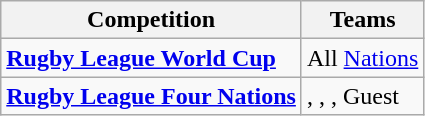<table class="wikitable">
<tr>
<th>Competition</th>
<th>Teams</th>
</tr>
<tr>
<td><strong><a href='#'>Rugby League World Cup</a></strong></td>
<td> All <a href='#'>Nations</a></td>
</tr>
<tr>
<td><strong><a href='#'>Rugby League Four Nations</a></strong></td>
<td>, , , Guest</td>
</tr>
</table>
